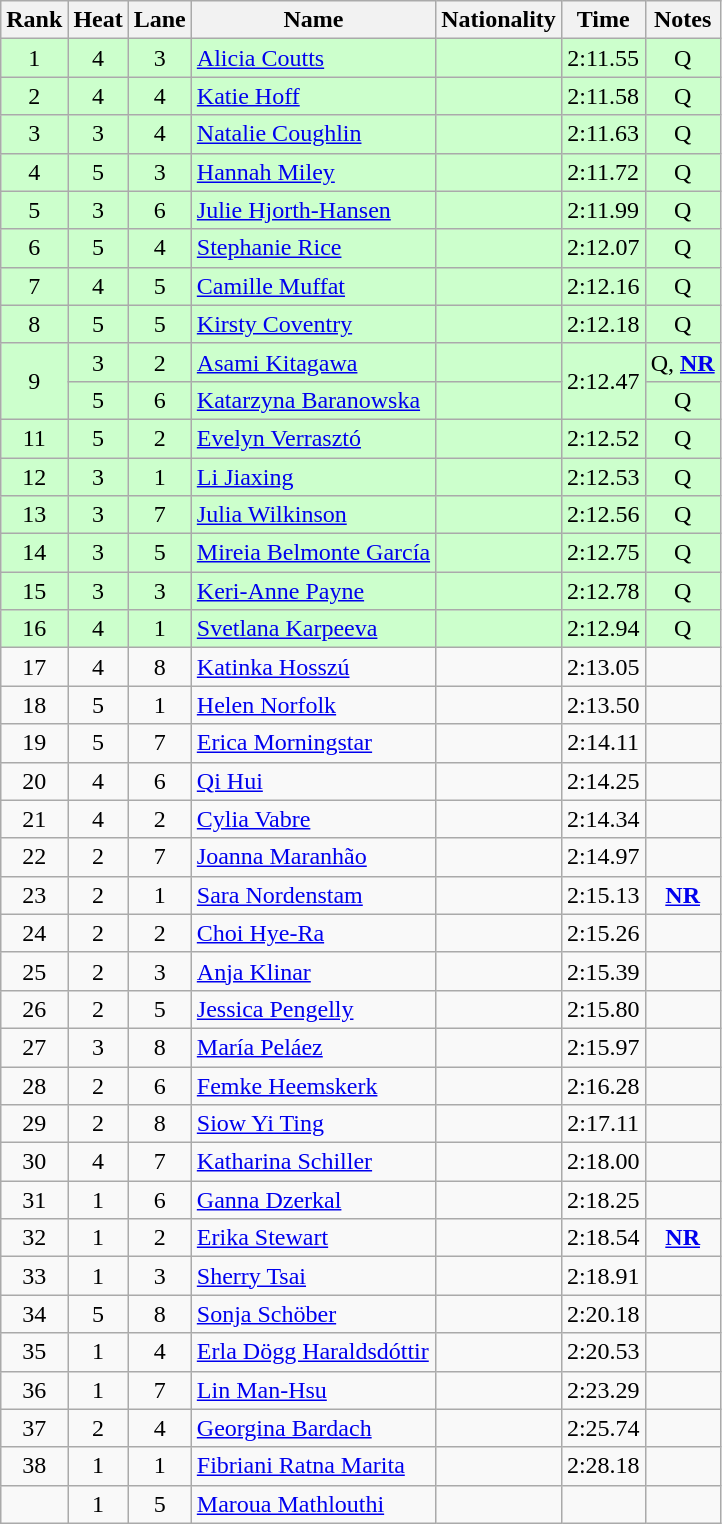<table class="wikitable sortable" style="text-align:center">
<tr>
<th>Rank</th>
<th>Heat</th>
<th>Lane</th>
<th>Name</th>
<th>Nationality</th>
<th>Time</th>
<th>Notes</th>
</tr>
<tr bgcolor=ccffcc>
<td>1</td>
<td>4</td>
<td>3</td>
<td align=left><a href='#'>Alicia Coutts</a></td>
<td align=left></td>
<td>2:11.55</td>
<td>Q</td>
</tr>
<tr bgcolor=ccffcc>
<td>2</td>
<td>4</td>
<td>4</td>
<td align=left><a href='#'>Katie Hoff</a></td>
<td align=left></td>
<td>2:11.58</td>
<td>Q</td>
</tr>
<tr bgcolor=ccffcc>
<td>3</td>
<td>3</td>
<td>4</td>
<td align=left><a href='#'>Natalie Coughlin</a></td>
<td align=left></td>
<td>2:11.63</td>
<td>Q</td>
</tr>
<tr bgcolor=ccffcc>
<td>4</td>
<td>5</td>
<td>3</td>
<td align=left><a href='#'>Hannah Miley</a></td>
<td align=left></td>
<td>2:11.72</td>
<td>Q</td>
</tr>
<tr bgcolor=ccffcc>
<td>5</td>
<td>3</td>
<td>6</td>
<td align=left><a href='#'>Julie Hjorth-Hansen</a></td>
<td align=left></td>
<td>2:11.99</td>
<td>Q</td>
</tr>
<tr bgcolor=ccffcc>
<td>6</td>
<td>5</td>
<td>4</td>
<td align=left><a href='#'>Stephanie Rice</a></td>
<td align=left></td>
<td>2:12.07</td>
<td>Q</td>
</tr>
<tr bgcolor=ccffcc>
<td>7</td>
<td>4</td>
<td>5</td>
<td align=left><a href='#'>Camille Muffat</a></td>
<td align=left></td>
<td>2:12.16</td>
<td>Q</td>
</tr>
<tr bgcolor=ccffcc>
<td>8</td>
<td>5</td>
<td>5</td>
<td align=left><a href='#'>Kirsty Coventry</a></td>
<td align=left></td>
<td>2:12.18</td>
<td>Q</td>
</tr>
<tr bgcolor=ccffcc>
<td rowspan=2>9</td>
<td>3</td>
<td>2</td>
<td align=left><a href='#'>Asami Kitagawa</a></td>
<td align=left></td>
<td rowspan=2>2:12.47</td>
<td>Q, <strong><a href='#'>NR</a></strong></td>
</tr>
<tr bgcolor=ccffcc>
<td>5</td>
<td>6</td>
<td align=left><a href='#'>Katarzyna Baranowska</a></td>
<td align=left></td>
<td>Q</td>
</tr>
<tr bgcolor=ccffcc>
<td>11</td>
<td>5</td>
<td>2</td>
<td align=left><a href='#'>Evelyn Verrasztó</a></td>
<td align=left></td>
<td>2:12.52</td>
<td>Q</td>
</tr>
<tr bgcolor=ccffcc>
<td>12</td>
<td>3</td>
<td>1</td>
<td align=left><a href='#'>Li Jiaxing</a></td>
<td align=left></td>
<td>2:12.53</td>
<td>Q</td>
</tr>
<tr bgcolor=ccffcc>
<td>13</td>
<td>3</td>
<td>7</td>
<td align=left><a href='#'>Julia Wilkinson</a></td>
<td align=left></td>
<td>2:12.56</td>
<td>Q</td>
</tr>
<tr bgcolor=ccffcc>
<td>14</td>
<td>3</td>
<td>5</td>
<td align=left><a href='#'>Mireia Belmonte García</a></td>
<td align=left></td>
<td>2:12.75</td>
<td>Q</td>
</tr>
<tr bgcolor=ccffcc>
<td>15</td>
<td>3</td>
<td>3</td>
<td align=left><a href='#'>Keri-Anne Payne</a></td>
<td align=left></td>
<td>2:12.78</td>
<td>Q</td>
</tr>
<tr bgcolor=ccffcc>
<td>16</td>
<td>4</td>
<td>1</td>
<td align=left><a href='#'>Svetlana Karpeeva</a></td>
<td align=left></td>
<td>2:12.94</td>
<td>Q</td>
</tr>
<tr>
<td>17</td>
<td>4</td>
<td>8</td>
<td align=left><a href='#'>Katinka Hosszú</a></td>
<td align=left></td>
<td>2:13.05</td>
<td></td>
</tr>
<tr>
<td>18</td>
<td>5</td>
<td>1</td>
<td align=left><a href='#'>Helen Norfolk</a></td>
<td align=left></td>
<td>2:13.50</td>
<td></td>
</tr>
<tr>
<td>19</td>
<td>5</td>
<td>7</td>
<td align=left><a href='#'>Erica Morningstar</a></td>
<td align=left></td>
<td>2:14.11</td>
<td></td>
</tr>
<tr>
<td>20</td>
<td>4</td>
<td>6</td>
<td align=left><a href='#'>Qi Hui</a></td>
<td align=left></td>
<td>2:14.25</td>
<td></td>
</tr>
<tr>
<td>21</td>
<td>4</td>
<td>2</td>
<td align=left><a href='#'>Cylia Vabre</a></td>
<td align=left></td>
<td>2:14.34</td>
<td></td>
</tr>
<tr>
<td>22</td>
<td>2</td>
<td>7</td>
<td align=left><a href='#'>Joanna Maranhão</a></td>
<td align=left></td>
<td>2:14.97</td>
<td></td>
</tr>
<tr>
<td>23</td>
<td>2</td>
<td>1</td>
<td align=left><a href='#'>Sara Nordenstam</a></td>
<td align=left></td>
<td>2:15.13</td>
<td><strong><a href='#'>NR</a></strong></td>
</tr>
<tr>
<td>24</td>
<td>2</td>
<td>2</td>
<td align=left><a href='#'>Choi Hye-Ra</a></td>
<td align=left></td>
<td>2:15.26</td>
<td></td>
</tr>
<tr>
<td>25</td>
<td>2</td>
<td>3</td>
<td align=left><a href='#'>Anja Klinar</a></td>
<td align=left></td>
<td>2:15.39</td>
<td></td>
</tr>
<tr>
<td>26</td>
<td>2</td>
<td>5</td>
<td align=left><a href='#'>Jessica Pengelly</a></td>
<td align=left></td>
<td>2:15.80</td>
<td></td>
</tr>
<tr>
<td>27</td>
<td>3</td>
<td>8</td>
<td align=left><a href='#'>María Peláez</a></td>
<td align=left></td>
<td>2:15.97</td>
<td></td>
</tr>
<tr>
<td>28</td>
<td>2</td>
<td>6</td>
<td align=left><a href='#'>Femke Heemskerk</a></td>
<td align=left></td>
<td>2:16.28</td>
<td></td>
</tr>
<tr>
<td>29</td>
<td>2</td>
<td>8</td>
<td align=left><a href='#'>Siow Yi Ting</a></td>
<td align=left></td>
<td>2:17.11</td>
<td></td>
</tr>
<tr>
<td>30</td>
<td>4</td>
<td>7</td>
<td align=left><a href='#'>Katharina Schiller</a></td>
<td align=left></td>
<td>2:18.00</td>
<td></td>
</tr>
<tr>
<td>31</td>
<td>1</td>
<td>6</td>
<td align=left><a href='#'>Ganna Dzerkal</a></td>
<td align=left></td>
<td>2:18.25</td>
<td></td>
</tr>
<tr>
<td>32</td>
<td>1</td>
<td>2</td>
<td align=left><a href='#'>Erika Stewart</a></td>
<td align=left></td>
<td>2:18.54</td>
<td><strong><a href='#'>NR</a></strong></td>
</tr>
<tr>
<td>33</td>
<td>1</td>
<td>3</td>
<td align=left><a href='#'>Sherry Tsai</a></td>
<td align=left></td>
<td>2:18.91</td>
<td></td>
</tr>
<tr>
<td>34</td>
<td>5</td>
<td>8</td>
<td align=left><a href='#'>Sonja Schöber</a></td>
<td align=left></td>
<td>2:20.18</td>
<td></td>
</tr>
<tr>
<td>35</td>
<td>1</td>
<td>4</td>
<td align=left><a href='#'>Erla Dögg Haraldsdóttir</a></td>
<td align=left></td>
<td>2:20.53</td>
<td></td>
</tr>
<tr>
<td>36</td>
<td>1</td>
<td>7</td>
<td align=left><a href='#'>Lin Man-Hsu</a></td>
<td align=left></td>
<td>2:23.29</td>
<td></td>
</tr>
<tr>
<td>37</td>
<td>2</td>
<td>4</td>
<td align=left><a href='#'>Georgina Bardach</a></td>
<td align=left></td>
<td>2:25.74</td>
<td></td>
</tr>
<tr>
<td>38</td>
<td>1</td>
<td>1</td>
<td align=left><a href='#'>Fibriani Ratna Marita</a></td>
<td align=left></td>
<td>2:28.18</td>
<td></td>
</tr>
<tr>
<td></td>
<td>1</td>
<td>5</td>
<td align=left><a href='#'>Maroua Mathlouthi</a></td>
<td align=left></td>
<td></td>
<td></td>
</tr>
</table>
